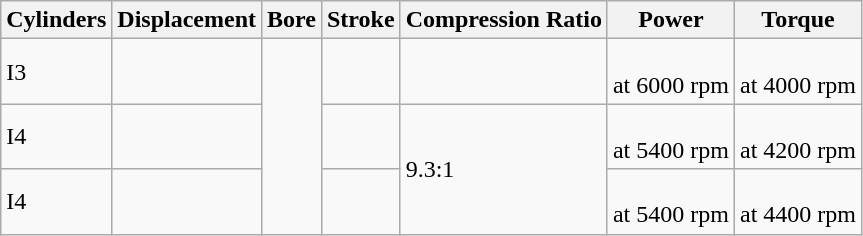<table class=wikitable>
<tr>
<th>Cylinders</th>
<th>Displacement</th>
<th>Bore</th>
<th>Stroke</th>
<th>Compression Ratio</th>
<th>Power</th>
<th>Torque</th>
</tr>
<tr>
<td>I3</td>
<td></td>
<td rowspan=3></td>
<td></td>
<td></td>
<td><br>at 6000 rpm</td>
<td><br>at 4000 rpm</td>
</tr>
<tr>
<td>I4</td>
<td></td>
<td></td>
<td rowspan=2>9.3:1</td>
<td><br>at 5400 rpm</td>
<td><br>at 4200 rpm</td>
</tr>
<tr>
<td>I4</td>
<td></td>
<td></td>
<td><br>at 5400 rpm</td>
<td><br>at 4400 rpm</td>
</tr>
</table>
